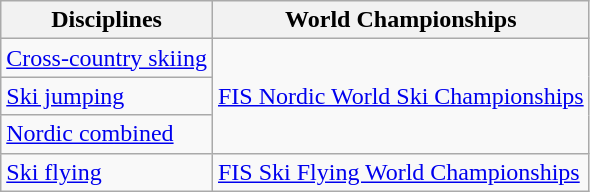<table class="wikitable" style="display:inline-table;">
<tr>
<th>Disciplines</th>
<th>World Championships</th>
</tr>
<tr>
<td><a href='#'>Cross-country skiing</a></td>
<td rowspan="3"><a href='#'>FIS Nordic World Ski Championships</a></td>
</tr>
<tr>
<td><a href='#'>Ski jumping</a></td>
</tr>
<tr>
<td><a href='#'>Nordic combined</a></td>
</tr>
<tr>
<td><a href='#'>Ski flying</a></td>
<td><a href='#'>FIS Ski Flying World Championships</a></td>
</tr>
</table>
